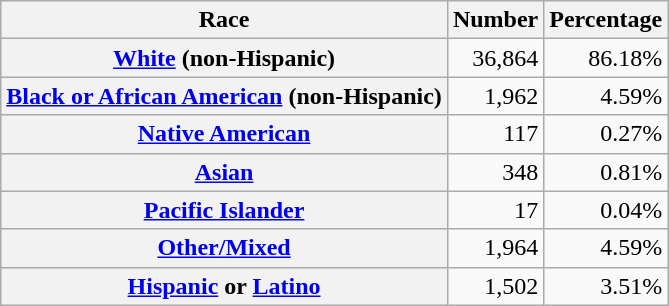<table class="wikitable" style="text-align:right">
<tr>
<th scope="col">Race</th>
<th scope="col">Number</th>
<th scope="col">Percentage</th>
</tr>
<tr>
<th scope="row"><a href='#'>White</a> (non-Hispanic)</th>
<td>36,864</td>
<td>86.18%</td>
</tr>
<tr>
<th scope="row"><a href='#'>Black or African American</a> (non-Hispanic)</th>
<td>1,962</td>
<td>4.59%</td>
</tr>
<tr>
<th scope="row"><a href='#'>Native American</a></th>
<td>117</td>
<td>0.27%</td>
</tr>
<tr>
<th scope="row"><a href='#'>Asian</a></th>
<td>348</td>
<td>0.81%</td>
</tr>
<tr>
<th scope="row"><a href='#'>Pacific Islander</a></th>
<td>17</td>
<td>0.04%</td>
</tr>
<tr>
<th scope="row"><a href='#'>Other/Mixed</a></th>
<td>1,964</td>
<td>4.59%</td>
</tr>
<tr>
<th scope="row"><a href='#'>Hispanic</a> or <a href='#'>Latino</a></th>
<td>1,502</td>
<td>3.51%</td>
</tr>
</table>
